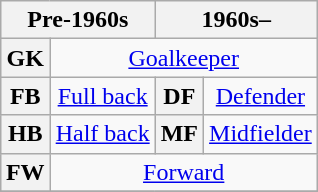<table class="wikitable plainrowheaders" style="text-align:center;margin-left:1em;float:right">
<tr>
<th colspan="2" scope="col">Pre-1960s</th>
<th colspan="2" scope="col">1960s–</th>
</tr>
<tr>
<th>GK</th>
<td colspan="3"><a href='#'>Goalkeeper</a></td>
</tr>
<tr>
<th>FB</th>
<td><a href='#'>Full back</a></td>
<th>DF</th>
<td><a href='#'>Defender</a></td>
</tr>
<tr>
<th>HB</th>
<td><a href='#'>Half back</a></td>
<th>MF</th>
<td><a href='#'>Midfielder</a></td>
</tr>
<tr>
<th>FW</th>
<td colspan="3"><a href='#'>Forward</a></td>
</tr>
<tr>
</tr>
</table>
